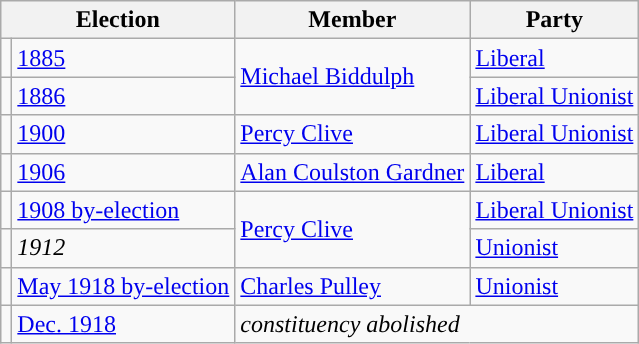<table class="wikitable">
<tr>
<th colspan="2">Election</th>
<th>Member</th>
<th>Party</th>
</tr>
<tr>
<td style="color:inherit;background-color: "></td>
<td><a href='#'>1885</a></td>
<td rowspan="2"><a href='#'>Michael Biddulph</a></td>
<td><a href='#'>Liberal</a></td>
</tr>
<tr>
<td style="color:inherit;background-color: "></td>
<td><a href='#'>1886</a></td>
<td><a href='#'>Liberal Unionist</a></td>
</tr>
<tr>
<td style="color:inherit;background-color: "></td>
<td><a href='#'>1900</a></td>
<td><a href='#'>Percy Clive</a></td>
<td><a href='#'>Liberal Unionist</a></td>
</tr>
<tr>
<td style="color:inherit;background-color: "></td>
<td><a href='#'>1906</a></td>
<td><a href='#'>Alan Coulston Gardner</a></td>
<td><a href='#'>Liberal</a></td>
</tr>
<tr>
<td style="color:inherit;background-color: "></td>
<td><a href='#'>1908 by-election</a></td>
<td rowspan="2"><a href='#'>Percy Clive</a></td>
<td><a href='#'>Liberal Unionist</a></td>
</tr>
<tr>
<td style="color:inherit;background-color: "></td>
<td><em>1912</em></td>
<td><a href='#'>Unionist</a></td>
</tr>
<tr>
<td style="color:inherit;background-color: "></td>
<td><a href='#'>May 1918 by-election</a></td>
<td><a href='#'>Charles Pulley</a></td>
<td><a href='#'>Unionist</a></td>
</tr>
<tr>
<td></td>
<td><a href='#'>Dec. 1918</a></td>
<td colspan="2"><em>constituency abolished</em></td>
</tr>
</table>
